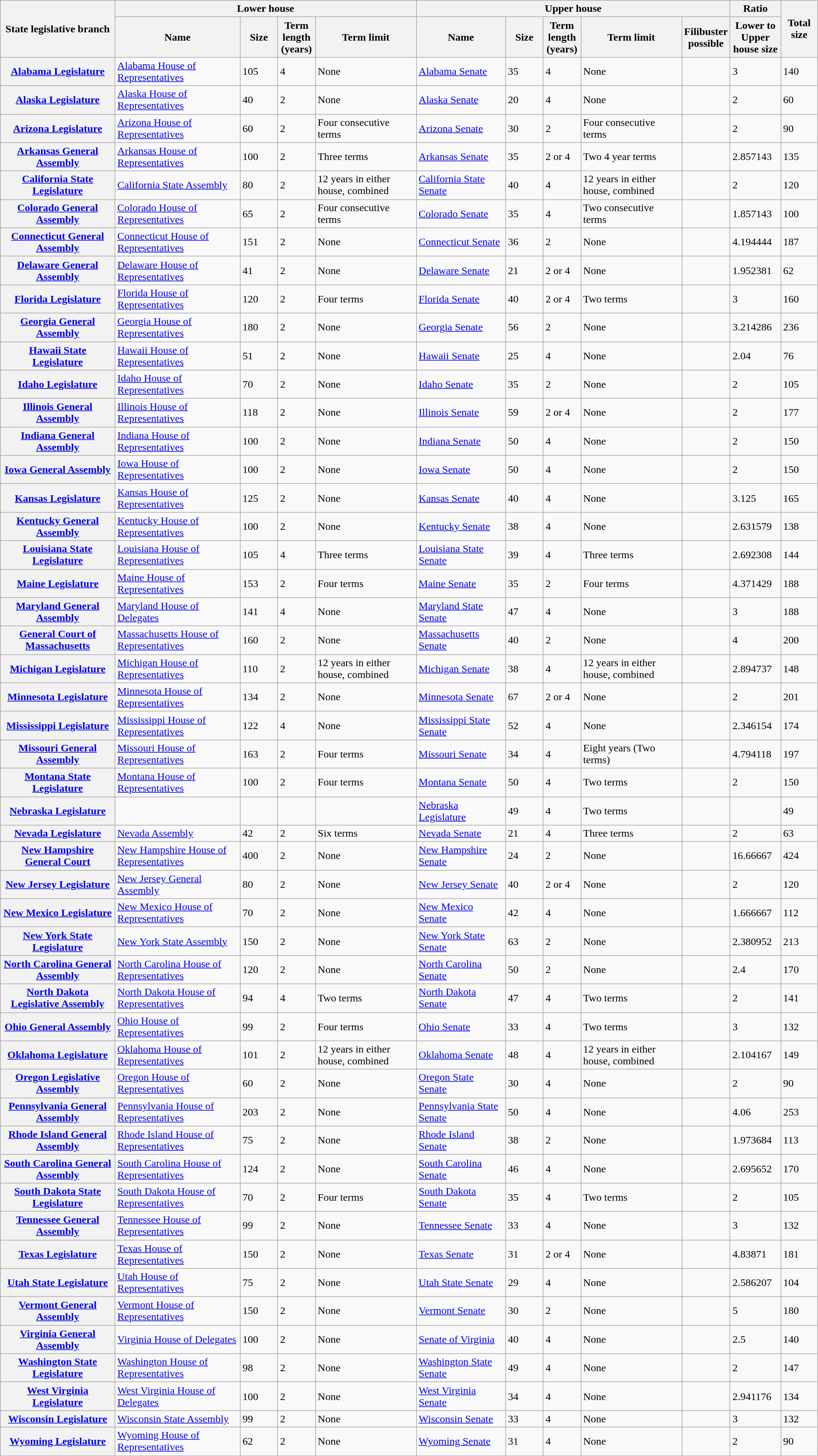<table class="wikitable sortable plainrowheaders" border="1">
<tr>
<th scope="col" rowspan="2">State legislative branch</th>
<th scope="col" colspan="4">Lower house</th>
<th scope="col" colspan="5">Upper house</th>
<th scope="col">Ratio</th>
<th scope="col" rowspan="2">Total size</th>
</tr>
<tr>
<th>Name</th>
<th scope="col" style="width: 50px;">Size</th>
<th scope="col" style="width: 50px;">Term length (years)</th>
<th>Term limit</th>
<th>Name</th>
<th scope="col" style="width: 50px;">Size</th>
<th scope="col" style="width: 50px;">Term length (years)</th>
<th>Term limit</th>
<th scope="col" style="width: 10px;">Filibuster possible</th>
<th scope="col" style="width: 70px;">Lower to Upper house size</th>
</tr>
<tr>
<th scope="row"><a href='#'>Alabama Legislature</a></th>
<td><a href='#'>Alabama House of Representatives</a></td>
<td>105</td>
<td>4</td>
<td>None</td>
<td><a href='#'>Alabama Senate</a></td>
<td>35</td>
<td>4</td>
<td>None</td>
<td></td>
<td>3</td>
<td>140</td>
</tr>
<tr>
<th scope="row"><a href='#'>Alaska Legislature</a></th>
<td><a href='#'>Alaska House of Representatives</a></td>
<td>40</td>
<td>2</td>
<td>None</td>
<td><a href='#'>Alaska Senate</a></td>
<td>20</td>
<td>4</td>
<td>None</td>
<td></td>
<td>2</td>
<td>60</td>
</tr>
<tr>
<th scope="row"><a href='#'>Arizona Legislature</a></th>
<td><a href='#'>Arizona House of Representatives</a></td>
<td>60</td>
<td>2</td>
<td>Four consecutive terms</td>
<td><a href='#'>Arizona Senate</a></td>
<td>30</td>
<td>2</td>
<td>Four consecutive terms</td>
<td></td>
<td>2</td>
<td>90</td>
</tr>
<tr>
<th scope="row"><a href='#'>Arkansas General Assembly</a></th>
<td><a href='#'>Arkansas House of Representatives</a></td>
<td>100</td>
<td>2</td>
<td>Three terms</td>
<td><a href='#'>Arkansas Senate</a></td>
<td>35</td>
<td>2 or 4</td>
<td>Two 4 year terms</td>
<td></td>
<td>2.857143</td>
<td>135</td>
</tr>
<tr>
<th scope="row"><a href='#'>California State Legislature</a></th>
<td><a href='#'>California State Assembly</a></td>
<td>80</td>
<td>2</td>
<td>12 years in either house, combined</td>
<td><a href='#'>California State Senate</a></td>
<td>40</td>
<td>4</td>
<td>12 years in either house, combined</td>
<td></td>
<td>2</td>
<td>120</td>
</tr>
<tr>
<th scope="row"><a href='#'>Colorado General Assembly</a></th>
<td><a href='#'>Colorado House of Representatives</a></td>
<td>65</td>
<td>2</td>
<td>Four consecutive terms</td>
<td><a href='#'>Colorado Senate</a></td>
<td>35</td>
<td>4</td>
<td>Two consecutive terms</td>
<td></td>
<td>1.857143</td>
<td>100</td>
</tr>
<tr>
<th scope="row"><a href='#'>Connecticut General Assembly</a></th>
<td><a href='#'>Connecticut House of Representatives</a></td>
<td>151</td>
<td>2</td>
<td>None</td>
<td><a href='#'>Connecticut Senate</a></td>
<td>36</td>
<td>2</td>
<td>None</td>
<td></td>
<td>4.194444</td>
<td>187</td>
</tr>
<tr>
<th scope="row"><a href='#'>Delaware General Assembly</a></th>
<td><a href='#'>Delaware House of Representatives</a></td>
<td>41</td>
<td>2</td>
<td>None</td>
<td><a href='#'>Delaware Senate</a></td>
<td>21</td>
<td>2 or 4</td>
<td>None</td>
<td></td>
<td>1.952381</td>
<td>62</td>
</tr>
<tr>
<th scope="row"><a href='#'>Florida Legislature</a></th>
<td><a href='#'>Florida House of Representatives</a></td>
<td>120</td>
<td>2</td>
<td>Four terms</td>
<td><a href='#'>Florida Senate</a></td>
<td>40</td>
<td>2 or 4</td>
<td>Two terms</td>
<td></td>
<td>3</td>
<td>160</td>
</tr>
<tr>
<th scope="row"><a href='#'>Georgia General Assembly</a></th>
<td><a href='#'>Georgia House of Representatives</a></td>
<td>180</td>
<td>2</td>
<td>None</td>
<td><a href='#'>Georgia Senate</a></td>
<td>56</td>
<td>2</td>
<td>None</td>
<td></td>
<td>3.214286</td>
<td>236</td>
</tr>
<tr>
<th scope="row"><a href='#'>Hawaii State Legislature</a></th>
<td><a href='#'>Hawaii House of Representatives</a></td>
<td>51</td>
<td>2</td>
<td>None</td>
<td><a href='#'>Hawaii Senate</a></td>
<td>25</td>
<td>4</td>
<td>None</td>
<td></td>
<td>2.04</td>
<td>76</td>
</tr>
<tr>
<th scope="row"><a href='#'>Idaho Legislature</a></th>
<td><a href='#'>Idaho House of Representatives</a></td>
<td>70</td>
<td>2</td>
<td>None</td>
<td><a href='#'>Idaho Senate</a></td>
<td>35</td>
<td>2</td>
<td>None</td>
<td></td>
<td>2</td>
<td>105</td>
</tr>
<tr>
<th scope="row"><a href='#'>Illinois General Assembly</a></th>
<td><a href='#'>Illinois House of Representatives</a></td>
<td>118</td>
<td>2</td>
<td>None</td>
<td><a href='#'>Illinois Senate</a></td>
<td>59</td>
<td>2 or 4</td>
<td>None</td>
<td></td>
<td>2</td>
<td>177</td>
</tr>
<tr>
<th scope="row"><a href='#'>Indiana General Assembly</a></th>
<td><a href='#'>Indiana House of Representatives</a></td>
<td>100</td>
<td>2</td>
<td>None</td>
<td><a href='#'>Indiana Senate</a></td>
<td>50</td>
<td>4</td>
<td>None</td>
<td></td>
<td>2</td>
<td>150</td>
</tr>
<tr>
<th scope="row"><a href='#'>Iowa General Assembly</a></th>
<td><a href='#'>Iowa House of Representatives</a></td>
<td>100</td>
<td>2</td>
<td>None</td>
<td><a href='#'>Iowa Senate</a></td>
<td>50</td>
<td>4</td>
<td>None</td>
<td></td>
<td>2</td>
<td>150</td>
</tr>
<tr>
<th scope="row"><a href='#'>Kansas Legislature</a></th>
<td><a href='#'>Kansas House of Representatives</a></td>
<td>125</td>
<td>2</td>
<td>None</td>
<td><a href='#'>Kansas Senate</a></td>
<td>40</td>
<td>4</td>
<td>None</td>
<td></td>
<td>3.125</td>
<td>165</td>
</tr>
<tr>
<th scope="row"><a href='#'>Kentucky General Assembly</a></th>
<td><a href='#'>Kentucky House of Representatives</a></td>
<td>100</td>
<td>2</td>
<td>None</td>
<td><a href='#'>Kentucky Senate</a></td>
<td>38</td>
<td>4</td>
<td>None</td>
<td></td>
<td>2.631579</td>
<td>138</td>
</tr>
<tr>
<th scope="row"><a href='#'>Louisiana State Legislature</a></th>
<td><a href='#'>Louisiana House of Representatives</a></td>
<td>105</td>
<td>4</td>
<td>Three terms</td>
<td><a href='#'>Louisiana State Senate</a></td>
<td>39</td>
<td>4</td>
<td>Three terms</td>
<td></td>
<td>2.692308</td>
<td>144</td>
</tr>
<tr>
<th scope="row"><a href='#'>Maine Legislature</a></th>
<td><a href='#'>Maine House of Representatives</a></td>
<td>153</td>
<td>2</td>
<td>Four terms</td>
<td><a href='#'>Maine Senate</a></td>
<td>35</td>
<td>2</td>
<td>Four terms</td>
<td></td>
<td>4.371429</td>
<td>188</td>
</tr>
<tr>
<th scope="row"><a href='#'>Maryland General Assembly</a></th>
<td><a href='#'>Maryland House of Delegates</a></td>
<td>141</td>
<td>4</td>
<td>None</td>
<td><a href='#'>Maryland State Senate</a></td>
<td>47</td>
<td>4</td>
<td>None</td>
<td></td>
<td>3</td>
<td>188</td>
</tr>
<tr>
<th scope="row"><a href='#'>General Court of Massachusetts</a></th>
<td><a href='#'>Massachusetts House of Representatives</a></td>
<td>160</td>
<td>2</td>
<td>None</td>
<td><a href='#'>Massachusetts Senate</a></td>
<td>40</td>
<td>2</td>
<td>None</td>
<td></td>
<td>4</td>
<td>200</td>
</tr>
<tr>
<th scope="row"><a href='#'>Michigan Legislature</a></th>
<td><a href='#'>Michigan House of Representatives</a></td>
<td>110</td>
<td>2</td>
<td>12 years in either house, combined</td>
<td><a href='#'>Michigan Senate</a></td>
<td>38</td>
<td>4</td>
<td>12 years in either house, combined</td>
<td></td>
<td>2.894737</td>
<td>148</td>
</tr>
<tr>
<th scope="row"><a href='#'>Minnesota Legislature</a></th>
<td><a href='#'>Minnesota House of Representatives</a></td>
<td>134</td>
<td>2</td>
<td>None</td>
<td><a href='#'>Minnesota Senate</a></td>
<td>67</td>
<td>2 or 4</td>
<td>None</td>
<td></td>
<td>2</td>
<td>201</td>
</tr>
<tr>
<th scope="row"><a href='#'>Mississippi Legislature</a></th>
<td><a href='#'>Mississippi House of Representatives</a></td>
<td>122</td>
<td>4</td>
<td>None</td>
<td><a href='#'>Mississippi State Senate</a></td>
<td>52</td>
<td>4</td>
<td>None</td>
<td></td>
<td>2.346154</td>
<td>174</td>
</tr>
<tr>
<th scope="row"><a href='#'>Missouri General Assembly</a></th>
<td><a href='#'>Missouri House of Representatives</a></td>
<td>163</td>
<td>2</td>
<td>Four terms</td>
<td><a href='#'>Missouri Senate</a></td>
<td>34</td>
<td>4</td>
<td>Eight years (Two terms)</td>
<td></td>
<td>4.794118</td>
<td>197</td>
</tr>
<tr>
<th scope="row"><a href='#'>Montana State Legislature</a></th>
<td><a href='#'>Montana House of Representatives</a></td>
<td>100</td>
<td>2</td>
<td>Four terms</td>
<td><a href='#'>Montana Senate</a></td>
<td>50</td>
<td>4</td>
<td>Two terms</td>
<td></td>
<td>2</td>
<td>150</td>
</tr>
<tr>
<th scope="row"><a href='#'>Nebraska Legislature</a></th>
<td></td>
<td></td>
<td></td>
<td></td>
<td><a href='#'>Nebraska Legislature</a></td>
<td>49</td>
<td>4</td>
<td>Two terms</td>
<td></td>
<td></td>
<td>49</td>
</tr>
<tr>
<th scope="row"><a href='#'>Nevada Legislature</a></th>
<td><a href='#'>Nevada Assembly</a></td>
<td>42</td>
<td>2</td>
<td>Six terms</td>
<td><a href='#'>Nevada Senate</a></td>
<td>21</td>
<td>4</td>
<td>Three terms</td>
<td></td>
<td>2</td>
<td>63</td>
</tr>
<tr>
<th scope="row"><a href='#'>New Hampshire General Court</a></th>
<td><a href='#'>New Hampshire House of Representatives</a></td>
<td>400</td>
<td>2</td>
<td>None</td>
<td><a href='#'>New Hampshire Senate</a></td>
<td>24</td>
<td>2</td>
<td>None</td>
<td></td>
<td>16.66667</td>
<td>424</td>
</tr>
<tr>
<th scope="row"><a href='#'>New Jersey Legislature</a></th>
<td><a href='#'>New Jersey General Assembly</a></td>
<td>80</td>
<td>2</td>
<td>None</td>
<td><a href='#'>New Jersey Senate</a></td>
<td>40</td>
<td>2 or 4</td>
<td>None</td>
<td></td>
<td>2</td>
<td>120</td>
</tr>
<tr>
<th scope="row"><a href='#'>New Mexico Legislature</a></th>
<td><a href='#'>New Mexico House of Representatives</a></td>
<td>70</td>
<td>2</td>
<td>None</td>
<td><a href='#'>New Mexico Senate</a></td>
<td>42</td>
<td>4</td>
<td>None</td>
<td></td>
<td>1.666667</td>
<td>112</td>
</tr>
<tr>
<th scope="row"><a href='#'>New York State Legislature</a></th>
<td><a href='#'>New York State Assembly</a></td>
<td>150</td>
<td>2</td>
<td>None</td>
<td><a href='#'>New York State Senate</a></td>
<td>63</td>
<td>2</td>
<td>None</td>
<td></td>
<td>2.380952</td>
<td>213</td>
</tr>
<tr>
<th scope="row"><a href='#'>North Carolina General Assembly</a></th>
<td><a href='#'>North Carolina House of Representatives</a></td>
<td>120</td>
<td>2</td>
<td>None</td>
<td><a href='#'>North Carolina Senate</a></td>
<td>50</td>
<td>2</td>
<td>None</td>
<td></td>
<td>2.4</td>
<td>170</td>
</tr>
<tr>
<th scope="row"><a href='#'>North Dakota Legislative Assembly</a></th>
<td><a href='#'>North Dakota House of Representatives</a></td>
<td>94</td>
<td>4</td>
<td>Two terms</td>
<td><a href='#'>North Dakota Senate</a></td>
<td>47</td>
<td>4</td>
<td>Two terms</td>
<td></td>
<td>2</td>
<td>141</td>
</tr>
<tr>
<th scope="row"><a href='#'>Ohio General Assembly</a></th>
<td><a href='#'>Ohio House of Representatives</a></td>
<td>99</td>
<td>2</td>
<td>Four terms</td>
<td><a href='#'>Ohio Senate</a></td>
<td>33</td>
<td>4</td>
<td>Two terms</td>
<td></td>
<td>3</td>
<td>132</td>
</tr>
<tr>
<th scope="row"><a href='#'>Oklahoma Legislature</a></th>
<td><a href='#'>Oklahoma House of Representatives</a></td>
<td>101</td>
<td>2</td>
<td>12 years in either house, combined</td>
<td><a href='#'>Oklahoma Senate</a></td>
<td>48</td>
<td>4</td>
<td>12 years in either house, combined</td>
<td></td>
<td>2.104167</td>
<td>149</td>
</tr>
<tr>
<th scope="row"><a href='#'>Oregon Legislative Assembly</a></th>
<td><a href='#'>Oregon House of Representatives</a></td>
<td>60</td>
<td>2</td>
<td>None</td>
<td><a href='#'>Oregon State Senate</a></td>
<td>30</td>
<td>4</td>
<td>None</td>
<td></td>
<td>2</td>
<td>90</td>
</tr>
<tr>
<th scope="row"><a href='#'>Pennsylvania General Assembly</a></th>
<td><a href='#'>Pennsylvania House of Representatives</a></td>
<td>203</td>
<td>2</td>
<td>None</td>
<td><a href='#'>Pennsylvania State Senate</a></td>
<td>50</td>
<td>4</td>
<td>None</td>
<td></td>
<td>4.06</td>
<td>253</td>
</tr>
<tr>
<th scope="row"><a href='#'>Rhode Island General Assembly</a></th>
<td><a href='#'>Rhode Island House of Representatives</a></td>
<td>75</td>
<td>2</td>
<td>None</td>
<td><a href='#'>Rhode Island Senate</a></td>
<td>38</td>
<td>2</td>
<td>None</td>
<td></td>
<td>1.973684</td>
<td>113</td>
</tr>
<tr>
<th scope="row"><a href='#'>South Carolina General Assembly</a></th>
<td><a href='#'>South Carolina House of Representatives</a></td>
<td>124</td>
<td>2</td>
<td>None</td>
<td><a href='#'>South Carolina Senate</a></td>
<td>46</td>
<td>4</td>
<td>None</td>
<td></td>
<td>2.695652</td>
<td>170</td>
</tr>
<tr>
<th scope="row"><a href='#'>South Dakota State Legislature</a></th>
<td><a href='#'>South Dakota House of Representatives</a></td>
<td>70</td>
<td>2</td>
<td>Four terms</td>
<td><a href='#'>South Dakota Senate</a></td>
<td>35</td>
<td>4</td>
<td>Two terms</td>
<td></td>
<td>2</td>
<td>105</td>
</tr>
<tr>
<th scope="row"><a href='#'>Tennessee General Assembly</a></th>
<td><a href='#'>Tennessee House of Representatives</a></td>
<td>99</td>
<td>2</td>
<td>None</td>
<td><a href='#'>Tennessee Senate</a></td>
<td>33</td>
<td>4</td>
<td>None</td>
<td></td>
<td>3</td>
<td>132</td>
</tr>
<tr>
<th scope="row"><a href='#'>Texas Legislature</a></th>
<td><a href='#'>Texas House of Representatives</a></td>
<td>150</td>
<td>2</td>
<td>None</td>
<td><a href='#'>Texas Senate</a></td>
<td>31</td>
<td>2 or 4</td>
<td>None</td>
<td></td>
<td>4.83871</td>
<td>181</td>
</tr>
<tr>
<th scope="row"><a href='#'>Utah State Legislature</a></th>
<td><a href='#'>Utah House of Representatives</a></td>
<td>75</td>
<td>2</td>
<td>None</td>
<td><a href='#'>Utah State Senate</a></td>
<td>29</td>
<td>4</td>
<td>None</td>
<td></td>
<td>2.586207</td>
<td>104</td>
</tr>
<tr>
<th scope="row"><a href='#'>Vermont General Assembly</a></th>
<td><a href='#'>Vermont House of Representatives</a></td>
<td>150</td>
<td>2</td>
<td>None</td>
<td><a href='#'>Vermont Senate</a></td>
<td>30</td>
<td>2</td>
<td>None</td>
<td></td>
<td>5</td>
<td>180</td>
</tr>
<tr>
<th scope="row"><a href='#'>Virginia General Assembly</a></th>
<td><a href='#'>Virginia House of Delegates</a></td>
<td>100</td>
<td>2</td>
<td>None</td>
<td><a href='#'>Senate of Virginia</a></td>
<td>40</td>
<td>4</td>
<td>None</td>
<td></td>
<td>2.5</td>
<td>140</td>
</tr>
<tr>
<th scope="row"><a href='#'>Washington State Legislature</a></th>
<td><a href='#'>Washington House of Representatives</a></td>
<td>98</td>
<td>2</td>
<td>None</td>
<td><a href='#'>Washington State Senate</a></td>
<td>49</td>
<td>4</td>
<td>None</td>
<td></td>
<td>2</td>
<td>147</td>
</tr>
<tr>
<th scope="row"><a href='#'>West Virginia Legislature</a></th>
<td><a href='#'>West Virginia House of Delegates</a></td>
<td>100</td>
<td>2</td>
<td>None</td>
<td><a href='#'>West Virginia Senate</a></td>
<td>34</td>
<td>4</td>
<td>None</td>
<td></td>
<td>2.941176</td>
<td>134</td>
</tr>
<tr>
<th scope="row"><a href='#'>Wisconsin Legislature</a></th>
<td><a href='#'>Wisconsin State Assembly</a></td>
<td>99</td>
<td>2</td>
<td>None</td>
<td><a href='#'>Wisconsin Senate</a></td>
<td>33</td>
<td>4</td>
<td>None</td>
<td></td>
<td>3</td>
<td>132</td>
</tr>
<tr>
<th scope="row"><a href='#'>Wyoming Legislature</a></th>
<td><a href='#'>Wyoming House of Representatives</a></td>
<td>62</td>
<td>2</td>
<td>None</td>
<td><a href='#'>Wyoming Senate</a></td>
<td>31</td>
<td>4</td>
<td>None</td>
<td></td>
<td>2</td>
<td>90</td>
</tr>
</table>
